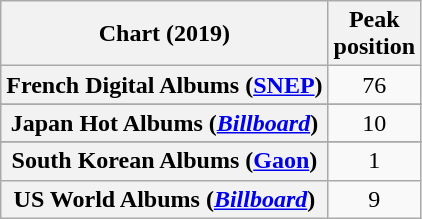<table class="wikitable sortable plainrowheaders" style="text-align:center">
<tr>
<th scope="col">Chart (2019)</th>
<th scope="col">Peak<br>position</th>
</tr>
<tr>
<th scope="row">French Digital Albums (<a href='#'>SNEP</a>)</th>
<td>76</td>
</tr>
<tr>
</tr>
<tr>
<th scope="row">Japan Hot Albums (<em><a href='#'>Billboard</a></em>)</th>
<td>10</td>
</tr>
<tr>
</tr>
<tr>
<th scope="row">South Korean Albums (<a href='#'>Gaon</a>)</th>
<td>1</td>
</tr>
<tr>
<th scope="row">US World Albums (<em><a href='#'>Billboard</a></em>)</th>
<td>9</td>
</tr>
</table>
